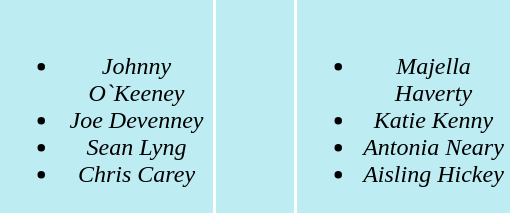<table>
<tr align=center bgcolor="#bdecf3">
<td width="140" valign="top"><br><ul><li><em>Johnny O`Keeney</em></li><li><em>Joe Devenney</em></li><li><em>Sean Lyng</em></li><li><em>Chris Carey</em></li></ul></td>
<td width="50"><em> </em></td>
<td width="140" valign="top"><br><ul><li><em>Majella Haverty</em></li><li><em>Katie Kenny</em></li><li><em>Antonia Neary</em></li><li><em>Aisling Hickey</em></li></ul></td>
</tr>
</table>
